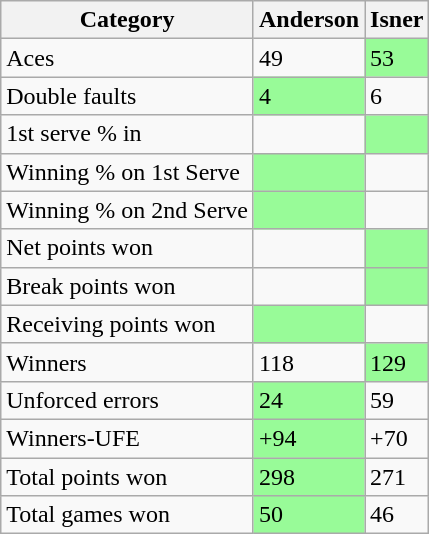<table class="wikitable">
<tr>
<th>Category</th>
<th>Anderson</th>
<th>Isner</th>
</tr>
<tr>
<td>Aces</td>
<td>49</td>
<td bgcolor=98FB98>53</td>
</tr>
<tr>
<td>Double faults</td>
<td bgcolor=98FB98>4</td>
<td>6</td>
</tr>
<tr>
<td>1st serve % in</td>
<td></td>
<td bgcolor=98FB98></td>
</tr>
<tr>
<td>Winning % on 1st Serve</td>
<td bgcolor=98FB98></td>
<td></td>
</tr>
<tr>
<td>Winning % on 2nd Serve</td>
<td bgcolor=98FB98></td>
<td></td>
</tr>
<tr>
<td>Net points won</td>
<td></td>
<td bgcolor=98FB98></td>
</tr>
<tr>
<td>Break points won</td>
<td></td>
<td bgcolor=98FB98></td>
</tr>
<tr>
<td>Receiving points won</td>
<td bgcolor=98FB98></td>
<td></td>
</tr>
<tr>
<td>Winners</td>
<td>118</td>
<td bgcolor=98FB98>129</td>
</tr>
<tr>
<td>Unforced errors</td>
<td bgcolor=98FB98>24</td>
<td>59</td>
</tr>
<tr>
<td>Winners-UFE</td>
<td bgcolor=98FB98>+94</td>
<td>+70</td>
</tr>
<tr>
<td>Total points won</td>
<td bgcolor=98FB98>298</td>
<td>271</td>
</tr>
<tr>
<td>Total games won</td>
<td bgcolor=98FB98>50</td>
<td>46</td>
</tr>
</table>
